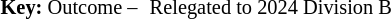<table style="font-size: 85%;">
<tr>
<td height=5></td>
</tr>
<tr>
<td><strong>Key:</strong> Outcome –</td>
<td></td>
<td>Relegated to 2024 Division B</td>
</tr>
</table>
